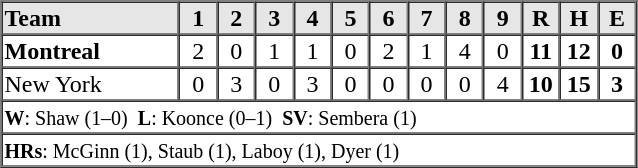<table border=1 cellspacing=0 width=425 style="margin-left:3em;">
<tr style="text-align:center; background-color:#e6e6e6;">
<th align=left width=28%>Team</th>
<th width=6%>1</th>
<th width=6%>2</th>
<th width=6%>3</th>
<th width=6%>4</th>
<th width=6%>5</th>
<th width=6%>6</th>
<th width=6%>7</th>
<th width=6%>8</th>
<th width=6%>9</th>
<th width=6%>R</th>
<th width=6%>H</th>
<th width=6%>E</th>
</tr>
<tr style="text-align:center;">
<td align=left><strong>Montreal</strong></td>
<td>2</td>
<td>0</td>
<td>1</td>
<td>1</td>
<td>0</td>
<td>2</td>
<td>1</td>
<td>4</td>
<td>0</td>
<td><strong>11</strong></td>
<td><strong>12</strong></td>
<td><strong>0</strong></td>
</tr>
<tr style="text-align:center;">
<td align=left>New York</td>
<td>0</td>
<td>3</td>
<td>0</td>
<td>3</td>
<td>0</td>
<td>0</td>
<td>0</td>
<td>0</td>
<td>4</td>
<td><strong>10</strong></td>
<td><strong>15</strong></td>
<td><strong>3</strong></td>
</tr>
<tr style="text-align:left;">
<td colspan=13><small><strong>W</strong>: Shaw (1–0)  <strong>L</strong>: Koonce (0–1)  <strong>SV</strong>: Sembera (1)   </small></td>
</tr>
<tr style="text-align:left;">
<td colspan=13><small><strong>HRs</strong>: McGinn (1), Staub (1), Laboy (1), Dyer (1) </small></td>
</tr>
</table>
